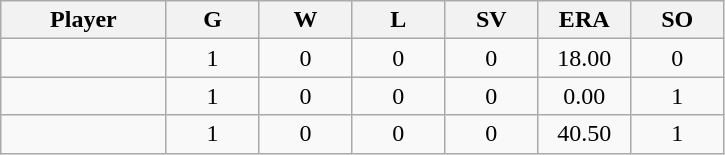<table class="wikitable sortable">
<tr>
<th bgcolor="#DDDDFF" width="16%">Player</th>
<th bgcolor="#DDDDFF" width="9%">G</th>
<th bgcolor="#DDDDFF" width="9%">W</th>
<th bgcolor="#DDDDFF" width="9%">L</th>
<th bgcolor="#DDDDFF" width="9%">SV</th>
<th bgcolor="#DDDDFF" width="9%">ERA</th>
<th bgcolor="#DDDDFF" width="9%">SO</th>
</tr>
<tr align="center">
<td></td>
<td>1</td>
<td>0</td>
<td>0</td>
<td>0</td>
<td>18.00</td>
<td>0</td>
</tr>
<tr align="center">
<td></td>
<td>1</td>
<td>0</td>
<td>0</td>
<td>0</td>
<td>0.00</td>
<td>1</td>
</tr>
<tr align="center">
<td></td>
<td>1</td>
<td>0</td>
<td>0</td>
<td>0</td>
<td>40.50</td>
<td>1</td>
</tr>
</table>
